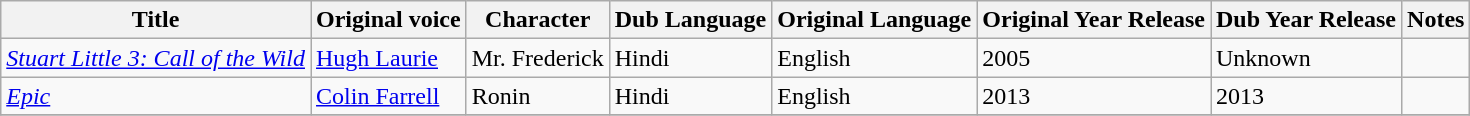<table class="wikitable">
<tr>
<th>Title</th>
<th>Original voice</th>
<th>Character</th>
<th>Dub Language</th>
<th>Original Language</th>
<th>Original Year Release</th>
<th>Dub Year Release</th>
<th>Notes</th>
</tr>
<tr>
<td><em><a href='#'>Stuart Little 3: Call of the Wild</a></em></td>
<td><a href='#'>Hugh Laurie</a></td>
<td>Mr. Frederick</td>
<td>Hindi</td>
<td>English</td>
<td>2005</td>
<td>Unknown</td>
<td></td>
</tr>
<tr>
<td><em><a href='#'>Epic</a></em></td>
<td><a href='#'>Colin Farrell</a></td>
<td>Ronin</td>
<td>Hindi</td>
<td>English</td>
<td>2013</td>
<td>2013</td>
<td></td>
</tr>
<tr>
</tr>
</table>
